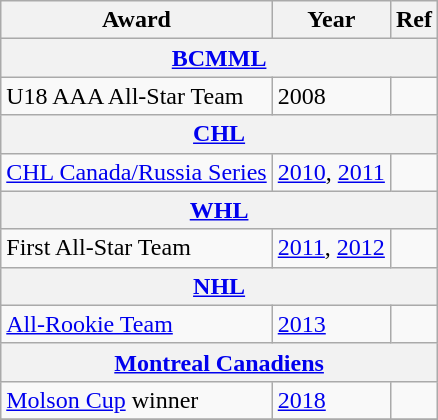<table class="wikitable">
<tr>
<th>Award</th>
<th>Year</th>
<th>Ref</th>
</tr>
<tr>
<th colspan="3"><a href='#'>BCMML</a></th>
</tr>
<tr>
<td>U18 AAA All-Star Team</td>
<td>2008</td>
<td></td>
</tr>
<tr>
<th colspan="3"><a href='#'>CHL</a></th>
</tr>
<tr>
<td><a href='#'>CHL Canada/Russia Series</a></td>
<td><a href='#'>2010</a>, <a href='#'>2011</a></td>
<td></td>
</tr>
<tr>
<th colspan="3"><a href='#'>WHL</a></th>
</tr>
<tr>
<td>First All-Star Team</td>
<td><a href='#'>2011</a>, <a href='#'>2012</a></td>
<td></td>
</tr>
<tr>
<th colspan="3"><a href='#'>NHL</a></th>
</tr>
<tr>
<td><a href='#'>All-Rookie Team</a></td>
<td><a href='#'>2013</a></td>
<td></td>
</tr>
<tr>
<th colspan="3"><a href='#'>Montreal Canadiens</a></th>
</tr>
<tr>
<td><a href='#'>Molson Cup</a> winner</td>
<td><a href='#'>2018</a></td>
<td></td>
</tr>
<tr>
</tr>
</table>
